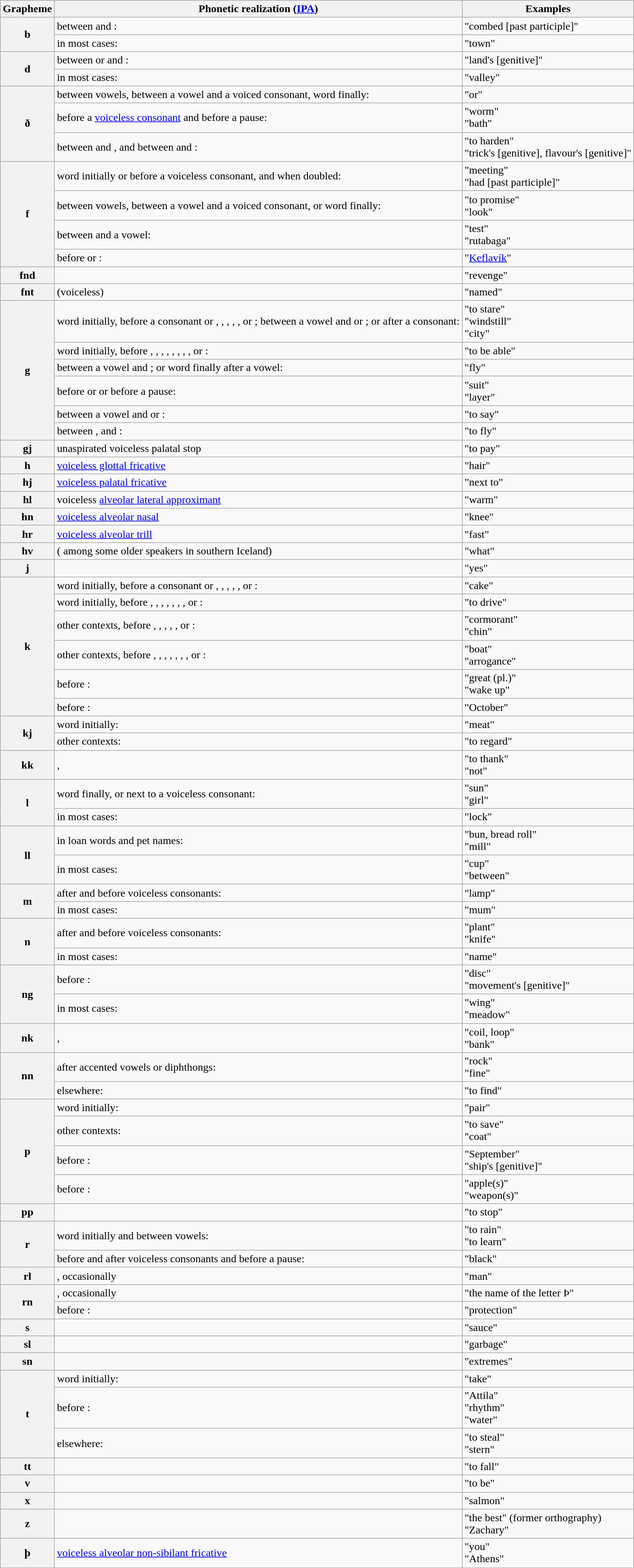<table class="wikitable">
<tr>
<th>Grapheme</th>
<th>Phonetic realization (<a href='#'>IPA</a>)</th>
<th>Examples</th>
</tr>
<tr>
<th rowspan="2">b</th>
<td>between  and :<br></td>
<td>  "combed [past participle]"</td>
</tr>
<tr>
<td>in most cases:<br></td>
<td>  "town"</td>
</tr>
<tr>
<th rowspan="2">d</th>
<td>between  or  and :<br></td>
<td>  "land's [genitive]"</td>
</tr>
<tr>
<td>in most cases:<br></td>
<td>  "valley"</td>
</tr>
<tr>
<th rowspan="3">ð</th>
<td>between vowels, between a vowel and a voiced consonant, word finally:<br></td>
<td>  "or"</td>
</tr>
<tr>
<td>before a <a href='#'>voiceless consonant</a> and before a pause:<br></td>
<td>  "worm"<br>  "bath"</td>
</tr>
<tr>
<td>between  and , and between  and :<br></td>
<td>  "to harden"<br>  "trick's [genitive], flavour's [genitive]"</td>
</tr>
<tr>
<th rowspan="4">f</th>
<td>word initially or before a voiceless consonant, and when doubled:<br></td>
<td>  "meeting"<br>  "had [past participle]"</td>
</tr>
<tr>
<td>between vowels, between a vowel and a voiced consonant, or word finally:<br></td>
<td>  "to promise"<br>  "look"</td>
</tr>
<tr>
<td>between  and a vowel:<br></td>
<td>  "test"<br>  "rutabaga"</td>
</tr>
<tr>
<td>before  or :<br></td>
<td>  "<a href='#'>Keflavík</a>"</td>
</tr>
<tr>
<th>fnd</th>
<td></td>
<td>  "revenge"</td>
</tr>
<tr>
<th>fnt</th>
<td> (voiceless)</td>
<td>  "named"</td>
</tr>
<tr>
<th rowspan="6">g</th>
<td>word initially, before a consonant or , , , , ,  or ; between a vowel and  or ; or after a consonant:<br></td>
<td>  "to stare"<br>  "windstill"<br>  "city"</td>
</tr>
<tr>
<td>word initially, before , , , , , , , ,  or :<br></td>
<td>  "to be able"</td>
</tr>
<tr>
<td>between a vowel and ; or word finally after a vowel:<br></td>
<td>  "fly"</td>
</tr>
<tr>
<td>before  or  or before a pause:<br></td>
<td>  "suit"<br>  "layer"</td>
</tr>
<tr>
<td>between a vowel and  or :<br></td>
<td>  "to say"</td>
</tr>
<tr>
<td>between , and :<br></td>
<td>  "to fly"</td>
</tr>
<tr>
<th>gj</th>
<td> unaspirated voiceless palatal stop</td>
<td>  "to pay"</td>
</tr>
<tr>
<th>h</th>
<td> <a href='#'>voiceless glottal fricative</a></td>
<td>  "hair"</td>
</tr>
<tr>
<th>hj</th>
<td> <a href='#'>voiceless palatal fricative</a></td>
<td>  "next to"</td>
</tr>
<tr>
<th>hl</th>
<td> voiceless <a href='#'>alveolar lateral approximant</a></td>
<td>  "warm"</td>
</tr>
<tr>
<th>hn</th>
<td> <a href='#'>voiceless alveolar nasal</a></td>
<td>  "knee"</td>
</tr>
<tr>
<th>hr</th>
<td> <a href='#'>voiceless alveolar trill</a></td>
<td>  "fast"</td>
</tr>
<tr>
<th>hv</th>
<td> ( among some older speakers in southern Iceland)</td>
<td>  "what"</td>
</tr>
<tr>
<th>j</th>
<td></td>
<td>  "yes"</td>
</tr>
<tr>
<th rowspan="6">k</th>
<td>word initially, before a consonant or , , , , ,  or :<br></td>
<td>  "cake"</td>
</tr>
<tr>
<td>word initially, before , , , , , , ,  or :<br></td>
<td>  "to drive"</td>
</tr>
<tr>
<td>other contexts, before , , , , ,  or :<br></td>
<td>  "cormorant"<br>  "chin"</td>
</tr>
<tr>
<td>other contexts, before , , , , , , ,  or :<br></td>
<td>  "boat"<br>  "arrogance"</td>
</tr>
<tr>
<td>before :<br></td>
<td>  "great (pl.)"<br>  "wake up"</td>
</tr>
<tr>
<td>before :<br></td>
<td>  "October"</td>
</tr>
<tr>
<th rowspan="2">kj</th>
<td>word initially:<br></td>
<td>  "meat"</td>
</tr>
<tr>
<td>other contexts:<br></td>
<td>  "to regard"</td>
</tr>
<tr>
<th>kk</th>
<td>, </td>
<td>  "to thank"<br>  "not"</td>
</tr>
<tr>
<th rowspan="2">l</th>
<td>word finally, or next to a voiceless consonant:<br></td>
<td>  "sun"<br>  "girl"</td>
</tr>
<tr>
<td>in most cases:<br></td>
<td>  "lock"</td>
</tr>
<tr>
<th rowspan="2">ll</th>
<td>in loan words and pet names:<br></td>
<td>  "bun, bread roll"<br>  "mill"</td>
</tr>
<tr>
<td>in most cases:<br></td>
<td>  "cup"<br>  "between"</td>
</tr>
<tr>
<th rowspan="2">m</th>
<td>after and before voiceless consonants:<br></td>
<td>  "lamp"</td>
</tr>
<tr>
<td>in most cases:<br></td>
<td>  "mum"</td>
</tr>
<tr>
<th rowspan="2">n</th>
<td>after and before voiceless consonants:<br></td>
<td>  "plant"<br>  "knife"</td>
</tr>
<tr>
<td>in most cases:<br></td>
<td>  "name"</td>
</tr>
<tr>
<th rowspan="2">ng</th>
<td>before :<br></td>
<td>  "disc"<br>  "movement's [genitive]"</td>
</tr>
<tr>
<td>in most cases:<br></td>
<td>  "wing"<br>  "meadow"</td>
</tr>
<tr>
<th>nk</th>
<td>, </td>
<td>  "coil, loop"<br>  "bank"</td>
</tr>
<tr>
<th rowspan="2">nn</th>
<td>after accented vowels or diphthongs:<br></td>
<td>  "rock"<br>   "fine"</td>
</tr>
<tr>
<td>elsewhere:<br></td>
<td>  "to find"</td>
</tr>
<tr>
<th rowspan="4">p</th>
<td>word initially:<br></td>
<td>  "pair"</td>
</tr>
<tr>
<td>other contexts:<br></td>
<td>  "to save"<br>  "coat"</td>
</tr>
<tr>
<td>before :<br></td>
<td>  "September"<br>  "ship's [genitive]"</td>
</tr>
<tr>
<td>before :<br></td>
<td>  "apple(s)"<br>  "weapon(s)"</td>
</tr>
<tr>
<th>pp</th>
<td></td>
<td>  "to stop"</td>
</tr>
<tr>
<th rowspan="2">r</th>
<td>word initially and between vowels:<br></td>
<td>  "to rain"<br>  "to learn"</td>
</tr>
<tr>
<td>before and after voiceless consonants and before a pause:<br></td>
<td>  "black"</td>
</tr>
<tr>
<th>rl</th>
<td>, occasionally </td>
<td>  "man"</td>
</tr>
<tr>
<th rowspan="2">rn</th>
<td>, occasionally </td>
<td>  "the name of the letter Þ"</td>
</tr>
<tr>
<td>before :<br></td>
<td>  "protection"</td>
</tr>
<tr>
<th>s</th>
<td></td>
<td>  "sauce"</td>
</tr>
<tr>
<th>sl</th>
<td></td>
<td>  "garbage"</td>
</tr>
<tr>
<th>sn</th>
<td></td>
<td>  "extremes"</td>
</tr>
<tr>
<th rowspan="3">t</th>
<td>word initially:<br></td>
<td>  "take"</td>
</tr>
<tr>
<td>before :<br></td>
<td>  "Attila"<br>  "rhythm"<br>  "water"</td>
</tr>
<tr>
<td>elsewhere:<br></td>
<td>  "to steal"<br>  "stern"</td>
</tr>
<tr>
<th>tt</th>
<td></td>
<td>  "to fall"</td>
</tr>
<tr>
<th>v</th>
<td></td>
<td>  "to be"</td>
</tr>
<tr>
<th>x</th>
<td></td>
<td>  "salmon"</td>
</tr>
<tr>
<th>z</th>
<td></td>
<td>  "the best" (former orthography)<br>  "Zachary"</td>
</tr>
<tr>
<th>þ</th>
<td> <a href='#'>voiceless alveolar non-sibilant fricative</a></td>
<td>  "you"<br>  "Athens"</td>
</tr>
</table>
